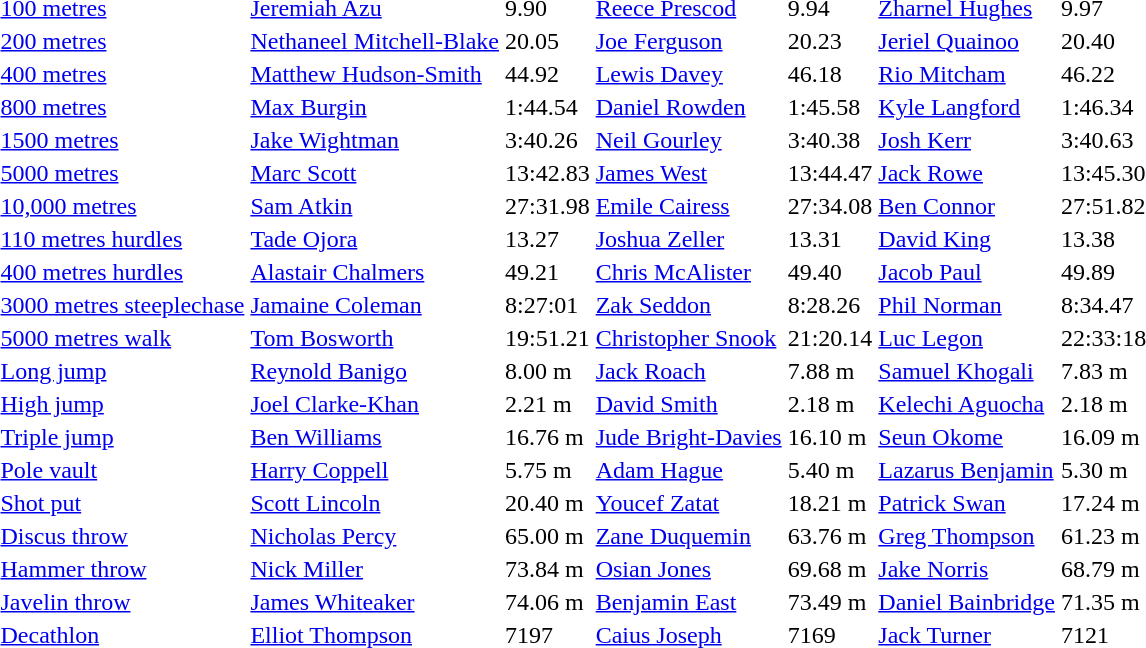<table>
<tr>
<td><a href='#'>100 metres</a></td>
<td><a href='#'>Jeremiah Azu</a></td>
<td>9.90</td>
<td><a href='#'>Reece Prescod</a></td>
<td>9.94</td>
<td><a href='#'>Zharnel Hughes</a></td>
<td>9.97</td>
</tr>
<tr>
<td><a href='#'>200 metres</a></td>
<td><a href='#'>Nethaneel Mitchell-Blake</a></td>
<td>20.05 </td>
<td><a href='#'>Joe Ferguson</a></td>
<td>20.23 </td>
<td><a href='#'>Jeriel Quainoo</a></td>
<td>20.40 </td>
</tr>
<tr>
<td><a href='#'>400 metres</a></td>
<td><a href='#'>Matthew Hudson-Smith</a></td>
<td>44.92</td>
<td><a href='#'>Lewis Davey</a></td>
<td>46.18 </td>
<td><a href='#'>Rio Mitcham</a></td>
<td>46.22 </td>
</tr>
<tr>
<td><a href='#'>800 metres</a></td>
<td><a href='#'>Max Burgin</a></td>
<td>1:44.54</td>
<td><a href='#'>Daniel Rowden</a></td>
<td>1:45.58 </td>
<td><a href='#'>Kyle Langford</a></td>
<td>1:46.34</td>
</tr>
<tr>
<td><a href='#'>1500 metres</a></td>
<td><a href='#'>Jake Wightman</a></td>
<td>3:40.26</td>
<td><a href='#'>Neil Gourley</a></td>
<td>3:40.38</td>
<td><a href='#'>Josh Kerr</a></td>
<td>3:40.63</td>
</tr>
<tr>
<td><a href='#'>5000 metres</a></td>
<td><a href='#'>Marc Scott</a></td>
<td>13:42.83</td>
<td><a href='#'>James West</a></td>
<td>13:44.47 </td>
<td><a href='#'>Jack Rowe</a></td>
<td>13:45.30</td>
</tr>
<tr>
<td><a href='#'>10,000 metres</a></td>
<td><a href='#'>Sam Atkin</a></td>
<td>27:31.98</td>
<td><a href='#'>Emile Cairess</a></td>
<td>27:34.08 </td>
<td><a href='#'>Ben Connor</a></td>
<td>27:51.82 </td>
</tr>
<tr>
<td><a href='#'>110 metres hurdles</a></td>
<td><a href='#'>Tade Ojora</a></td>
<td>13.27</td>
<td><a href='#'>Joshua Zeller</a></td>
<td>13.31</td>
<td><a href='#'>David King</a></td>
<td>13.38</td>
</tr>
<tr>
<td><a href='#'>400 metres hurdles</a></td>
<td><a href='#'>Alastair Chalmers</a></td>
<td>49.21</td>
<td><a href='#'>Chris McAlister</a></td>
<td>49.40</td>
<td><a href='#'>Jacob Paul</a></td>
<td>49.89</td>
</tr>
<tr>
<td><a href='#'>3000 metres steeplechase</a></td>
<td><a href='#'>Jamaine Coleman</a></td>
<td>8:27:01 </td>
<td><a href='#'>Zak Seddon</a></td>
<td>8:28.26</td>
<td><a href='#'>Phil Norman</a></td>
<td>8:34.47</td>
</tr>
<tr>
<td><a href='#'>5000 metres walk</a></td>
<td><a href='#'>Tom Bosworth</a></td>
<td>19:51.21</td>
<td><a href='#'>Christopher Snook</a></td>
<td>21:20.14</td>
<td><a href='#'>Luc Legon</a></td>
<td>22:33:18 </td>
</tr>
<tr>
<td><a href='#'>Long jump</a></td>
<td><a href='#'>Reynold Banigo</a></td>
<td>8.00 m</td>
<td><a href='#'>Jack Roach</a></td>
<td>7.88 m</td>
<td><a href='#'>Samuel Khogali</a></td>
<td>7.83 m </td>
</tr>
<tr>
<td><a href='#'>High jump</a></td>
<td><a href='#'>Joel Clarke-Khan</a></td>
<td>2.21 m</td>
<td><a href='#'>David Smith</a></td>
<td>2.18 m</td>
<td><a href='#'>Kelechi Aguocha</a></td>
<td>2.18 m </td>
</tr>
<tr>
<td><a href='#'>Triple jump</a></td>
<td><a href='#'>Ben Williams</a></td>
<td>16.76 m</td>
<td><a href='#'>Jude Bright-Davies</a></td>
<td>16.10 m</td>
<td><a href='#'>Seun Okome</a></td>
<td>16.09 m</td>
</tr>
<tr>
<td><a href='#'>Pole vault</a></td>
<td><a href='#'>Harry Coppell</a></td>
<td>5.75 m </td>
<td><a href='#'>Adam Hague</a></td>
<td>5.40 m</td>
<td><a href='#'>Lazarus Benjamin</a></td>
<td>5.30 m </td>
</tr>
<tr>
<td><a href='#'>Shot put</a></td>
<td><a href='#'>Scott Lincoln</a></td>
<td>20.40 m</td>
<td><a href='#'>Youcef Zatat</a></td>
<td>18.21 m</td>
<td><a href='#'>Patrick Swan</a></td>
<td>17.24 m</td>
</tr>
<tr>
<td><a href='#'>Discus throw</a></td>
<td><a href='#'>Nicholas Percy</a></td>
<td>65.00 m </td>
<td><a href='#'>Zane Duquemin</a></td>
<td>63.76 m </td>
<td><a href='#'>Greg Thompson</a></td>
<td>61.23 m </td>
</tr>
<tr>
<td><a href='#'>Hammer throw</a></td>
<td><a href='#'>Nick Miller</a></td>
<td>73.84 m</td>
<td><a href='#'>Osian Jones</a></td>
<td>69.68 m</td>
<td><a href='#'>Jake Norris</a></td>
<td>68.79 m</td>
</tr>
<tr>
<td><a href='#'>Javelin throw</a></td>
<td><a href='#'>James Whiteaker</a></td>
<td>74.06 m</td>
<td><a href='#'>Benjamin East</a></td>
<td>73.49 m </td>
<td><a href='#'>Daniel Bainbridge</a></td>
<td>71.35 m</td>
</tr>
<tr>
<td><a href='#'>Decathlon</a></td>
<td><a href='#'>Elliot Thompson</a></td>
<td>7197</td>
<td><a href='#'>Caius Joseph</a></td>
<td>7169</td>
<td><a href='#'>Jack Turner</a></td>
<td>7121</td>
</tr>
</table>
